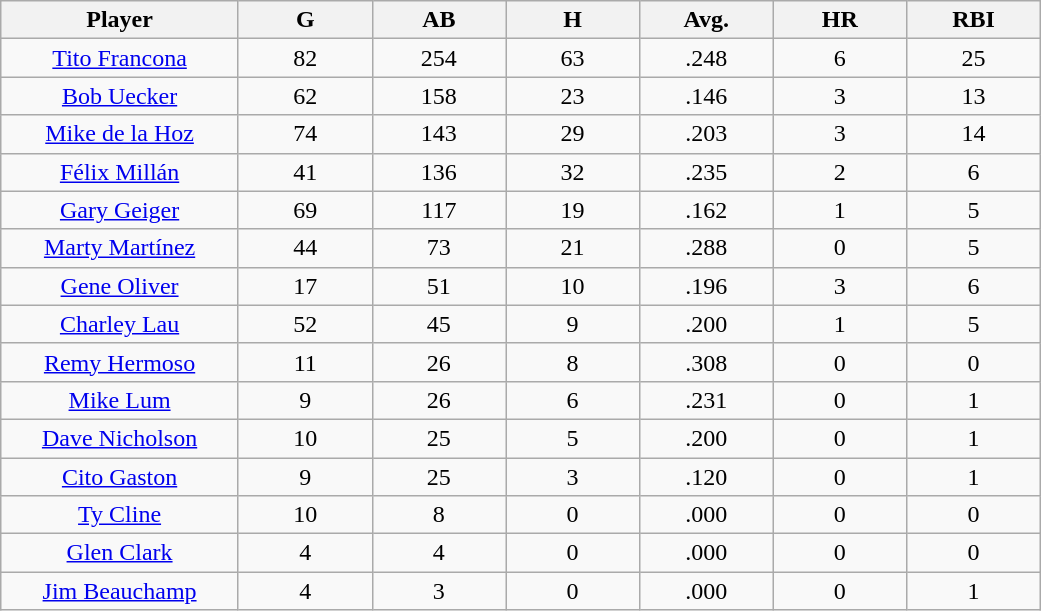<table class="wikitable sortable">
<tr>
<th bgcolor="#DDDDFF" width="16%">Player</th>
<th bgcolor="#DDDDFF" width="9%">G</th>
<th bgcolor="#DDDDFF" width="9%">AB</th>
<th bgcolor="#DDDDFF" width="9%">H</th>
<th bgcolor="#DDDDFF" width="9%">Avg.</th>
<th bgcolor="#DDDDFF" width="9%">HR</th>
<th bgcolor="#DDDDFF" width="9%">RBI</th>
</tr>
<tr align="center">
<td><a href='#'>Tito Francona</a></td>
<td>82</td>
<td>254</td>
<td>63</td>
<td>.248</td>
<td>6</td>
<td>25</td>
</tr>
<tr align=center>
<td><a href='#'>Bob Uecker</a></td>
<td>62</td>
<td>158</td>
<td>23</td>
<td>.146</td>
<td>3</td>
<td>13</td>
</tr>
<tr align=center>
<td><a href='#'>Mike de la Hoz</a></td>
<td>74</td>
<td>143</td>
<td>29</td>
<td>.203</td>
<td>3</td>
<td>14</td>
</tr>
<tr align=center>
<td><a href='#'>Félix Millán</a></td>
<td>41</td>
<td>136</td>
<td>32</td>
<td>.235</td>
<td>2</td>
<td>6</td>
</tr>
<tr align=center>
<td><a href='#'>Gary Geiger</a></td>
<td>69</td>
<td>117</td>
<td>19</td>
<td>.162</td>
<td>1</td>
<td>5</td>
</tr>
<tr align=center>
<td><a href='#'>Marty Martínez</a></td>
<td>44</td>
<td>73</td>
<td>21</td>
<td>.288</td>
<td>0</td>
<td>5</td>
</tr>
<tr align=center>
<td><a href='#'>Gene Oliver</a></td>
<td>17</td>
<td>51</td>
<td>10</td>
<td>.196</td>
<td>3</td>
<td>6</td>
</tr>
<tr align=center>
<td><a href='#'>Charley Lau</a></td>
<td>52</td>
<td>45</td>
<td>9</td>
<td>.200</td>
<td>1</td>
<td>5</td>
</tr>
<tr align=center>
<td><a href='#'>Remy Hermoso</a></td>
<td>11</td>
<td>26</td>
<td>8</td>
<td>.308</td>
<td>0</td>
<td>0</td>
</tr>
<tr align=center>
<td><a href='#'>Mike Lum</a></td>
<td>9</td>
<td>26</td>
<td>6</td>
<td>.231</td>
<td>0</td>
<td>1</td>
</tr>
<tr align=center>
<td><a href='#'>Dave Nicholson</a></td>
<td>10</td>
<td>25</td>
<td>5</td>
<td>.200</td>
<td>0</td>
<td>1</td>
</tr>
<tr align=center>
<td><a href='#'>Cito Gaston</a></td>
<td>9</td>
<td>25</td>
<td>3</td>
<td>.120</td>
<td>0</td>
<td>1</td>
</tr>
<tr align=center>
<td><a href='#'>Ty Cline</a></td>
<td>10</td>
<td>8</td>
<td>0</td>
<td>.000</td>
<td>0</td>
<td>0</td>
</tr>
<tr align=center>
<td><a href='#'>Glen Clark</a></td>
<td>4</td>
<td>4</td>
<td>0</td>
<td>.000</td>
<td>0</td>
<td>0</td>
</tr>
<tr align=center>
<td><a href='#'>Jim Beauchamp</a></td>
<td>4</td>
<td>3</td>
<td>0</td>
<td>.000</td>
<td>0</td>
<td>1</td>
</tr>
</table>
